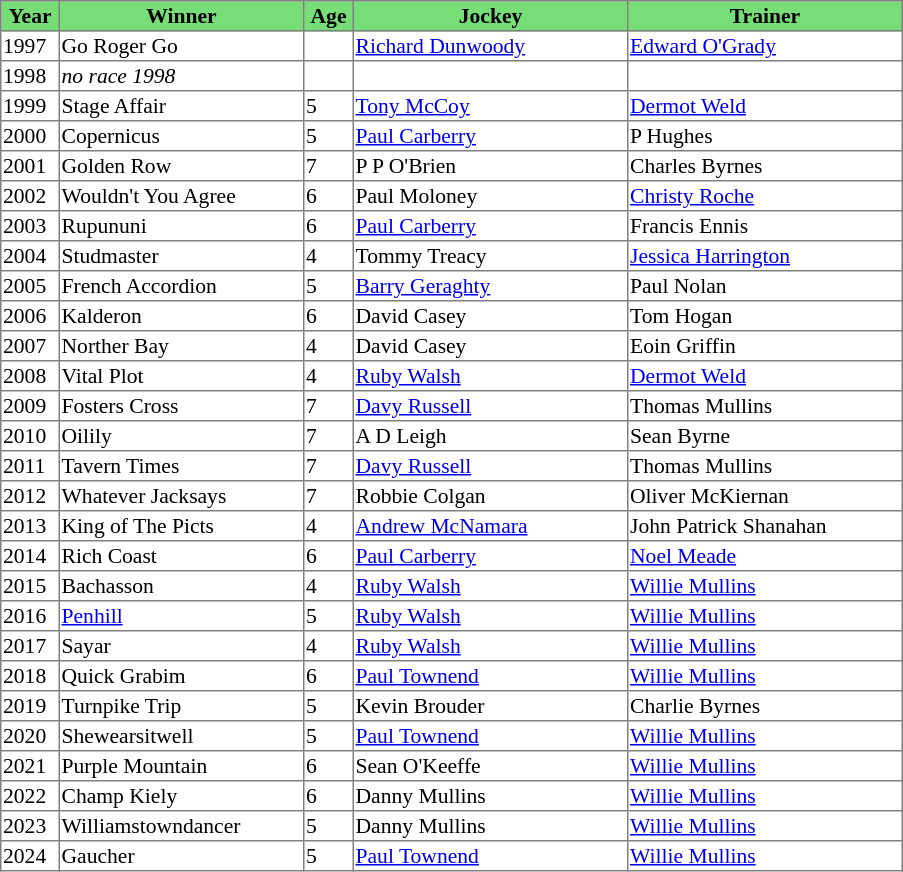<table class = "sortable" | border="1" style="border-collapse: collapse; font-size:90%">
<tr bgcolor="#77dd77" align="center">
<th style="width:36px"><strong>Year</strong></th>
<th style="width:160px"><strong>Winner</strong></th>
<th style="width:30px"><strong>Age</strong></th>
<th style="width:180px"><strong>Jockey</strong></th>
<th style="width:180px"><strong>Trainer</strong></th>
</tr>
<tr>
<td>1997</td>
<td>Go Roger Go</td>
<td></td>
<td><a href='#'>Richard Dunwoody</a></td>
<td><a href='#'>Edward O'Grady</a></td>
</tr>
<tr>
<td>1998</td>
<td><em>no race 1998</em></td>
<td></td>
<td></td>
<td></td>
</tr>
<tr>
<td>1999</td>
<td>Stage Affair</td>
<td>5</td>
<td><a href='#'>Tony McCoy</a></td>
<td><a href='#'>Dermot Weld</a></td>
</tr>
<tr>
<td>2000</td>
<td>Copernicus </td>
<td>5</td>
<td><a href='#'>Paul Carberry</a></td>
<td>P Hughes</td>
</tr>
<tr>
<td>2001</td>
<td>Golden Row</td>
<td>7</td>
<td>P P O'Brien</td>
<td>Charles Byrnes</td>
</tr>
<tr>
<td>2002</td>
<td>Wouldn't You Agree</td>
<td>6</td>
<td>Paul Moloney</td>
<td><a href='#'>Christy Roche</a></td>
</tr>
<tr>
<td>2003</td>
<td>Rupununi</td>
<td>6</td>
<td><a href='#'>Paul Carberry</a></td>
<td>Francis Ennis</td>
</tr>
<tr>
<td>2004</td>
<td>Studmaster</td>
<td>4</td>
<td>Tommy Treacy</td>
<td><a href='#'>Jessica Harrington</a></td>
</tr>
<tr>
<td>2005</td>
<td>French Accordion</td>
<td>5</td>
<td><a href='#'>Barry Geraghty</a></td>
<td>Paul Nolan</td>
</tr>
<tr>
<td>2006</td>
<td>Kalderon</td>
<td>6</td>
<td>David Casey</td>
<td>Tom Hogan</td>
</tr>
<tr>
<td>2007</td>
<td>Norther Bay</td>
<td>4</td>
<td>David Casey</td>
<td>Eoin Griffin</td>
</tr>
<tr>
<td>2008</td>
<td>Vital Plot</td>
<td>4</td>
<td><a href='#'>Ruby Walsh</a></td>
<td><a href='#'>Dermot Weld</a></td>
</tr>
<tr>
<td>2009</td>
<td>Fosters Cross</td>
<td>7</td>
<td><a href='#'>Davy Russell</a></td>
<td>Thomas Mullins</td>
</tr>
<tr>
<td>2010</td>
<td>Oilily</td>
<td>7</td>
<td>A D Leigh</td>
<td>Sean Byrne</td>
</tr>
<tr>
<td>2011</td>
<td>Tavern Times</td>
<td>7</td>
<td><a href='#'>Davy Russell</a></td>
<td>Thomas Mullins</td>
</tr>
<tr>
<td>2012</td>
<td>Whatever Jacksays</td>
<td>7</td>
<td>Robbie Colgan</td>
<td>Oliver McKiernan</td>
</tr>
<tr>
<td>2013</td>
<td>King of The Picts</td>
<td>4</td>
<td><a href='#'>Andrew McNamara</a></td>
<td>John Patrick Shanahan</td>
</tr>
<tr>
<td>2014</td>
<td>Rich Coast</td>
<td>6</td>
<td><a href='#'>Paul Carberry</a></td>
<td><a href='#'>Noel Meade</a></td>
</tr>
<tr>
<td>2015</td>
<td>Bachasson</td>
<td>4</td>
<td><a href='#'>Ruby Walsh</a></td>
<td><a href='#'>Willie Mullins</a></td>
</tr>
<tr>
<td>2016</td>
<td><a href='#'>Penhill</a></td>
<td>5</td>
<td><a href='#'>Ruby Walsh</a></td>
<td><a href='#'>Willie Mullins</a></td>
</tr>
<tr>
<td>2017</td>
<td>Sayar</td>
<td>4</td>
<td><a href='#'>Ruby Walsh</a></td>
<td><a href='#'>Willie Mullins</a></td>
</tr>
<tr>
<td>2018</td>
<td>Quick Grabim</td>
<td>6</td>
<td><a href='#'>Paul Townend</a></td>
<td><a href='#'>Willie Mullins</a></td>
</tr>
<tr>
<td>2019</td>
<td>Turnpike Trip</td>
<td>5</td>
<td>Kevin Brouder</td>
<td>Charlie Byrnes</td>
</tr>
<tr>
<td>2020</td>
<td>Shewearsitwell</td>
<td>5</td>
<td><a href='#'>Paul Townend</a></td>
<td><a href='#'>Willie Mullins</a></td>
</tr>
<tr>
<td>2021</td>
<td>Purple Mountain</td>
<td>6</td>
<td>Sean O'Keeffe</td>
<td><a href='#'>Willie Mullins</a></td>
</tr>
<tr>
<td>2022</td>
<td>Champ Kiely</td>
<td>6</td>
<td>Danny Mullins</td>
<td><a href='#'>Willie Mullins</a></td>
</tr>
<tr>
<td>2023</td>
<td>Williamstowndancer</td>
<td>5</td>
<td>Danny Mullins</td>
<td><a href='#'>Willie Mullins</a></td>
</tr>
<tr>
<td>2024</td>
<td>Gaucher</td>
<td>5</td>
<td><a href='#'>Paul Townend</a></td>
<td><a href='#'>Willie Mullins</a></td>
</tr>
</table>
